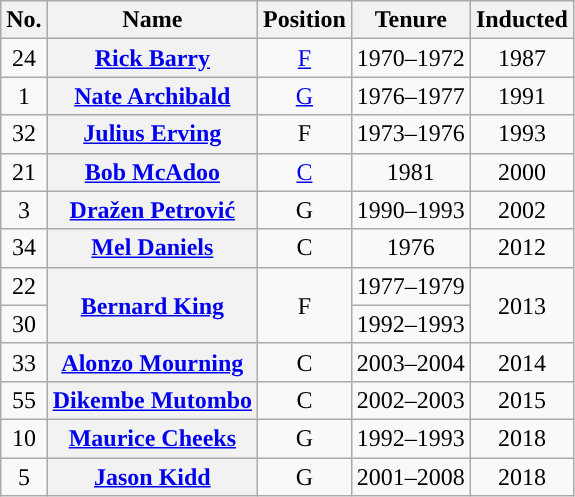<table class="wikitable" style="text-align:center">
<tr>
<th scope="col">No.</th>
<th scope="col">Name</th>
<th scope="col">Position</th>
<th scope="col">Tenure</th>
<th scope="col">Inducted</th>
</tr>
<tr>
<td>24</td>
<th scope="row"><a href='#'>Rick Barry</a></th>
<td><a href='#'>F</a></td>
<td>1970–1972</td>
<td>1987</td>
</tr>
<tr>
<td>1</td>
<th scope="row"><a href='#'>Nate Archibald</a></th>
<td><a href='#'>G</a></td>
<td>1976–1977</td>
<td>1991</td>
</tr>
<tr>
<td>32</td>
<th scope="row"><a href='#'>Julius Erving</a></th>
<td>F</td>
<td>1973–1976</td>
<td>1993</td>
</tr>
<tr>
<td>21</td>
<th scope="row"><a href='#'>Bob McAdoo</a></th>
<td><a href='#'>C</a></td>
<td>1981</td>
<td>2000</td>
</tr>
<tr>
<td>3</td>
<th scope="row"><a href='#'>Dražen Petrović</a></th>
<td>G</td>
<td>1990–1993</td>
<td>2002</td>
</tr>
<tr>
<td>34</td>
<th scope="row"><a href='#'>Mel Daniels</a></th>
<td>C</td>
<td>1976</td>
<td>2012</td>
</tr>
<tr>
<td>22</td>
<th scope="row" rowspan="2"><a href='#'>Bernard King</a></th>
<td rowspan="2">F</td>
<td>1977–1979</td>
<td rowspan="2">2013</td>
</tr>
<tr>
<td>30</td>
<td>1992–1993</td>
</tr>
<tr>
<td>33</td>
<th scope="row"><a href='#'>Alonzo Mourning</a></th>
<td>C</td>
<td>2003–2004</td>
<td>2014</td>
</tr>
<tr>
<td>55</td>
<th scope="row"><a href='#'>Dikembe Mutombo</a></th>
<td>C</td>
<td>2002–2003</td>
<td>2015</td>
</tr>
<tr>
<td>10</td>
<th scope="row"><a href='#'>Maurice Cheeks</a></th>
<td>G</td>
<td>1992–1993</td>
<td>2018</td>
</tr>
<tr>
<td>5</td>
<th scope="row"><a href='#'>Jason Kidd</a></th>
<td>G</td>
<td>2001–2008</td>
<td>2018</td>
</tr>
</table>
